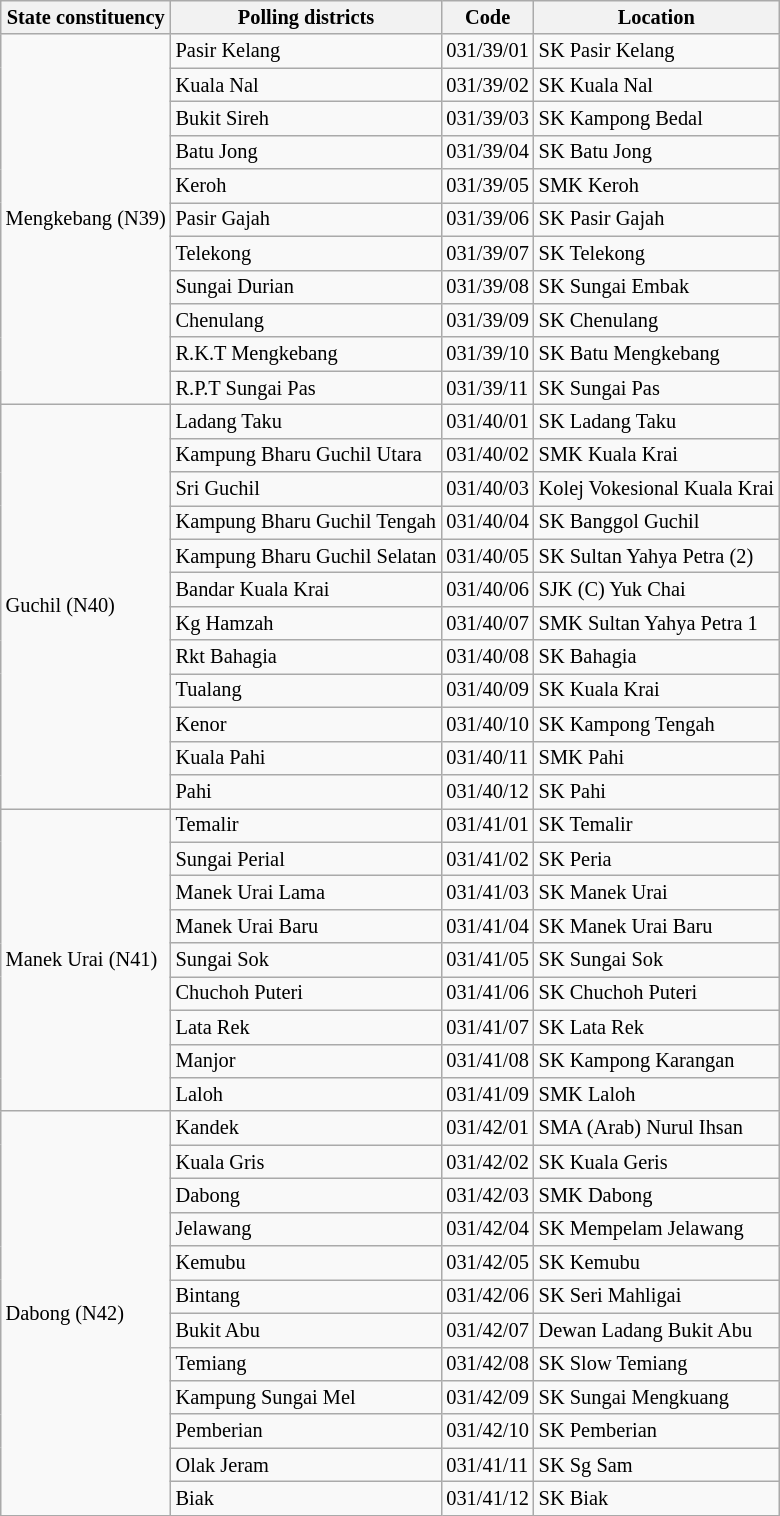<table class="wikitable sortable mw-collapsible" style="white-space:nowrap;font-size:85%">
<tr>
<th>State constituency</th>
<th>Polling districts</th>
<th>Code</th>
<th>Location</th>
</tr>
<tr>
<td rowspan="11">Mengkebang (N39)</td>
<td>Pasir Kelang</td>
<td>031/39/01</td>
<td>SK Pasir Kelang</td>
</tr>
<tr>
<td>Kuala Nal</td>
<td>031/39/02</td>
<td>SK Kuala Nal</td>
</tr>
<tr>
<td>Bukit Sireh</td>
<td>031/39/03</td>
<td>SK Kampong Bedal</td>
</tr>
<tr>
<td>Batu Jong</td>
<td>031/39/04</td>
<td>SK Batu Jong</td>
</tr>
<tr>
<td>Keroh</td>
<td>031/39/05</td>
<td>SMK Keroh</td>
</tr>
<tr>
<td>Pasir Gajah</td>
<td>031/39/06</td>
<td>SK Pasir Gajah</td>
</tr>
<tr>
<td>Telekong</td>
<td>031/39/07</td>
<td>SK Telekong</td>
</tr>
<tr>
<td>Sungai Durian</td>
<td>031/39/08</td>
<td>SK Sungai Embak</td>
</tr>
<tr>
<td>Chenulang</td>
<td>031/39/09</td>
<td>SK Chenulang</td>
</tr>
<tr>
<td>R.K.T Mengkebang</td>
<td>031/39/10</td>
<td>SK Batu Mengkebang</td>
</tr>
<tr>
<td>R.P.T Sungai Pas</td>
<td>031/39/11</td>
<td>SK Sungai Pas</td>
</tr>
<tr>
<td rowspan="12">Guchil (N40)</td>
<td>Ladang Taku</td>
<td>031/40/01</td>
<td>SK Ladang Taku</td>
</tr>
<tr>
<td>Kampung Bharu Guchil Utara</td>
<td>031/40/02</td>
<td>SMK Kuala Krai</td>
</tr>
<tr>
<td>Sri Guchil</td>
<td>031/40/03</td>
<td>Kolej Vokesional Kuala Krai</td>
</tr>
<tr>
<td>Kampung Bharu Guchil Tengah</td>
<td>031/40/04</td>
<td>SK Banggol Guchil</td>
</tr>
<tr>
<td>Kampung Bharu Guchil Selatan</td>
<td>031/40/05</td>
<td>SK Sultan Yahya Petra (2)</td>
</tr>
<tr>
<td>Bandar Kuala Krai</td>
<td>031/40/06</td>
<td>SJK (C) Yuk Chai</td>
</tr>
<tr>
<td>Kg Hamzah</td>
<td>031/40/07</td>
<td>SMK Sultan Yahya Petra 1</td>
</tr>
<tr>
<td>Rkt Bahagia</td>
<td>031/40/08</td>
<td>SK Bahagia</td>
</tr>
<tr>
<td>Tualang</td>
<td>031/40/09</td>
<td>SK Kuala Krai</td>
</tr>
<tr>
<td>Kenor</td>
<td>031/40/10</td>
<td>SK Kampong Tengah</td>
</tr>
<tr>
<td>Kuala Pahi</td>
<td>031/40/11</td>
<td>SMK Pahi</td>
</tr>
<tr>
<td>Pahi</td>
<td>031/40/12</td>
<td>SK Pahi</td>
</tr>
<tr>
<td rowspan="9">Manek Urai (N41)</td>
<td>Temalir</td>
<td>031/41/01</td>
<td>SK Temalir</td>
</tr>
<tr>
<td>Sungai Perial</td>
<td>031/41/02</td>
<td>SK Peria</td>
</tr>
<tr>
<td>Manek Urai Lama</td>
<td>031/41/03</td>
<td>SK Manek Urai</td>
</tr>
<tr>
<td>Manek Urai Baru</td>
<td>031/41/04</td>
<td>SK Manek Urai Baru</td>
</tr>
<tr>
<td>Sungai Sok</td>
<td>031/41/05</td>
<td>SK Sungai Sok</td>
</tr>
<tr>
<td>Chuchoh Puteri</td>
<td>031/41/06</td>
<td>SK Chuchoh Puteri</td>
</tr>
<tr>
<td>Lata Rek</td>
<td>031/41/07</td>
<td>SK Lata Rek</td>
</tr>
<tr>
<td>Manjor</td>
<td>031/41/08</td>
<td>SK Kampong Karangan</td>
</tr>
<tr>
<td>Laloh</td>
<td>031/41/09</td>
<td>SMK Laloh</td>
</tr>
<tr>
<td rowspan="12">Dabong (N42)</td>
<td>Kandek</td>
<td>031/42/01</td>
<td>SMA (Arab) Nurul Ihsan</td>
</tr>
<tr>
<td>Kuala Gris</td>
<td>031/42/02</td>
<td>SK Kuala Geris</td>
</tr>
<tr>
<td>Dabong</td>
<td>031/42/03</td>
<td>SMK Dabong</td>
</tr>
<tr>
<td>Jelawang</td>
<td>031/42/04</td>
<td>SK Mempelam Jelawang</td>
</tr>
<tr>
<td>Kemubu</td>
<td>031/42/05</td>
<td>SK Kemubu</td>
</tr>
<tr>
<td>Bintang</td>
<td>031/42/06</td>
<td>SK Seri Mahligai</td>
</tr>
<tr>
<td>Bukit Abu</td>
<td>031/42/07</td>
<td>Dewan Ladang Bukit Abu</td>
</tr>
<tr>
<td>Temiang</td>
<td>031/42/08</td>
<td>SK Slow Temiang</td>
</tr>
<tr>
<td>Kampung Sungai Mel</td>
<td>031/42/09</td>
<td>SK Sungai Mengkuang</td>
</tr>
<tr>
<td>Pemberian</td>
<td>031/42/10</td>
<td>SK Pemberian</td>
</tr>
<tr>
<td>Olak Jeram</td>
<td>031/41/11</td>
<td>SK Sg Sam</td>
</tr>
<tr>
<td>Biak</td>
<td>031/41/12</td>
<td>SK Biak</td>
</tr>
</table>
